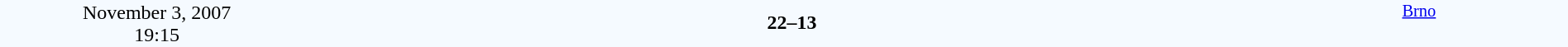<table style="width: 100%; background:#F5FAFF;" cellspacing="0">
<tr>
<td align=center rowspan=3 width=20%>November 3, 2007<br>19:15</td>
</tr>
<tr>
<td width=24% align=right></td>
<td align=center width=13%><strong>22–13</strong></td>
<td width=24%></td>
<td style=font-size:85% rowspan=3 valign=top align=center><a href='#'>Brno</a></td>
</tr>
<tr style=font-size:85%>
<td align=right></td>
<td align=center></td>
<td></td>
</tr>
</table>
